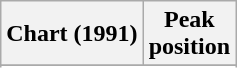<table class="wikitable sortable plainrowheaders" style="text-align:center">
<tr>
<th scope="col">Chart (1991)</th>
<th scope="col">Peak<br> position</th>
</tr>
<tr>
</tr>
<tr>
</tr>
</table>
